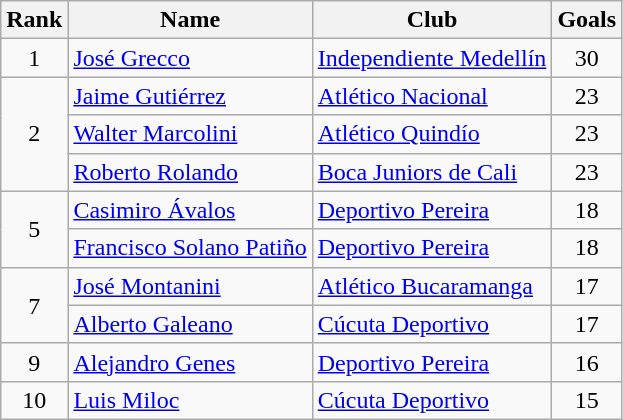<table class="wikitable" border="1">
<tr>
<th>Rank</th>
<th>Name</th>
<th>Club</th>
<th>Goals</th>
</tr>
<tr>
<td align=center>1</td>
<td> <a href='#'>José Grecco</a></td>
<td><a href='#'>Independiente Medellín</a></td>
<td align=center>30</td>
</tr>
<tr>
<td rowspan=3  align=center>2</td>
<td> <a href='#'>Jaime Gutiérrez</a></td>
<td><a href='#'>Atlético Nacional</a></td>
<td align=center>23</td>
</tr>
<tr>
<td> <a href='#'>Walter Marcolini</a></td>
<td><a href='#'>Atlético Quindío</a></td>
<td align=center>23</td>
</tr>
<tr>
<td> <a href='#'>Roberto Rolando</a></td>
<td><a href='#'>Boca Juniors de Cali</a></td>
<td align=center>23</td>
</tr>
<tr>
<td rowspan=2 align=center>5</td>
<td> <a href='#'>Casimiro Ávalos</a></td>
<td><a href='#'>Deportivo Pereira</a></td>
<td align=center>18</td>
</tr>
<tr>
<td> <a href='#'>Francisco Solano Patiño</a></td>
<td><a href='#'>Deportivo Pereira</a></td>
<td align=center>18</td>
</tr>
<tr>
<td rowspan=2 align=center>7</td>
<td> <a href='#'>José Montanini</a></td>
<td><a href='#'>Atlético Bucaramanga</a></td>
<td align=center>17</td>
</tr>
<tr>
<td> <a href='#'>Alberto Galeano</a></td>
<td><a href='#'>Cúcuta Deportivo</a></td>
<td align=center>17</td>
</tr>
<tr>
<td align=center>9</td>
<td> <a href='#'>Alejandro Genes</a></td>
<td><a href='#'>Deportivo Pereira</a></td>
<td align=center>16</td>
</tr>
<tr>
<td align=center>10</td>
<td> <a href='#'>Luis Miloc</a></td>
<td><a href='#'>Cúcuta Deportivo</a></td>
<td align=center>15</td>
</tr>
</table>
